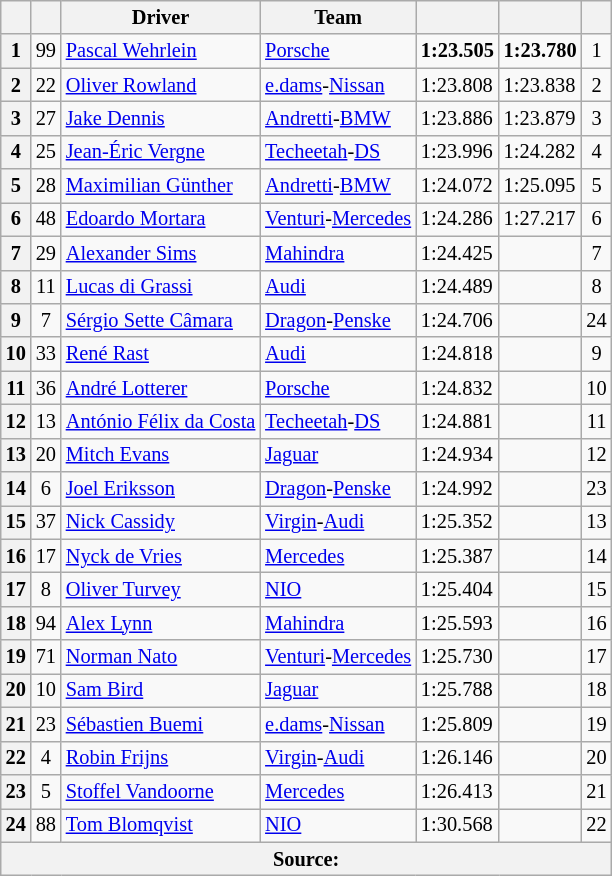<table class="wikitable sortable" style="font-size: 85%">
<tr>
<th scope="col"></th>
<th scope="col"></th>
<th scope="col">Driver</th>
<th scope="col">Team</th>
<th scope="col"></th>
<th scope="col"></th>
<th scope="col"></th>
</tr>
<tr>
<th scope="row">1</th>
<td align="center">99</td>
<td data-sort-value="WEH"> <a href='#'>Pascal Wehrlein</a></td>
<td><a href='#'>Porsche</a></td>
<td><strong>1:23.505</strong></td>
<td><strong>1:23.780</strong></td>
<td align="center">1</td>
</tr>
<tr>
<th scope="row">2</th>
<td align="center">22</td>
<td data-sort-value="ROW"> <a href='#'>Oliver Rowland</a></td>
<td><a href='#'>e.dams</a>-<a href='#'>Nissan</a></td>
<td>1:23.808</td>
<td>1:23.838</td>
<td align="center">2</td>
</tr>
<tr>
<th scope="row">3</th>
<td align="center">27</td>
<td data-sort-value="DEN"> <a href='#'>Jake Dennis</a></td>
<td><a href='#'>Andretti</a>-<a href='#'>BMW</a></td>
<td>1:23.886</td>
<td>1:23.879</td>
<td align="center">3</td>
</tr>
<tr>
<th scope="row">4</th>
<td align="center">25</td>
<td data-sort-value="JEV"> <a href='#'>Jean-Éric Vergne</a></td>
<td><a href='#'>Techeetah</a>-<a href='#'>DS</a></td>
<td>1:23.996</td>
<td>1:24.282</td>
<td align="center">4</td>
</tr>
<tr>
<th scope="row">5</th>
<td align="center">28</td>
<td data-sort-value="GUE"> <a href='#'>Maximilian Günther</a></td>
<td><a href='#'>Andretti</a>-<a href='#'>BMW</a></td>
<td>1:24.072</td>
<td>1:25.095</td>
<td align="center">5</td>
</tr>
<tr>
<th scope="row">6</th>
<td align="center">48</td>
<td data-sort-value="MOR"> <a href='#'>Edoardo Mortara</a></td>
<td><a href='#'>Venturi</a>-<a href='#'>Mercedes</a></td>
<td>1:24.286</td>
<td>1:27.217</td>
<td align="center">6</td>
</tr>
<tr>
<th scope="row">7</th>
<td align="center">29</td>
<td data-sort-value="SIM"> <a href='#'>Alexander Sims</a></td>
<td><a href='#'>Mahindra</a></td>
<td>1:24.425</td>
<td></td>
<td align="center">7</td>
</tr>
<tr>
<th scope="row">8</th>
<td align="center">11</td>
<td data-sort-value="DIG"> <a href='#'>Lucas di Grassi</a></td>
<td><a href='#'>Audi</a></td>
<td>1:24.489</td>
<td></td>
<td align="center">8</td>
</tr>
<tr>
<th scope="row">9</th>
<td align="center">7</td>
<td data-sort-value="SET"> <a href='#'>Sérgio Sette Câmara</a></td>
<td><a href='#'>Dragon</a>-<a href='#'>Penske</a></td>
<td>1:24.706</td>
<td></td>
<td align="center">24</td>
</tr>
<tr>
<th scope="row">10</th>
<td align="center">33</td>
<td data-sort-value="RAS"> <a href='#'>René Rast</a></td>
<td><a href='#'>Audi</a></td>
<td>1:24.818</td>
<td></td>
<td align="center">9</td>
</tr>
<tr>
<th scope="row">11</th>
<td align="center">36</td>
<td data-sort-value="LOT"> <a href='#'>André Lotterer</a></td>
<td><a href='#'>Porsche</a></td>
<td>1:24.832</td>
<td></td>
<td align="center">10</td>
</tr>
<tr>
<th scope="row">12</th>
<td align="center">13</td>
<td data-sort-value="DAC"> <a href='#'>António Félix da Costa</a></td>
<td><a href='#'>Techeetah</a>-<a href='#'>DS</a></td>
<td>1:24.881</td>
<td></td>
<td align="center">11</td>
</tr>
<tr>
<th scope="row">13</th>
<td align="center">20</td>
<td data-sort-value="EVA"> <a href='#'>Mitch Evans</a></td>
<td><a href='#'>Jaguar</a></td>
<td>1:24.934</td>
<td></td>
<td align="center">12</td>
</tr>
<tr>
<th scope="row">14</th>
<td align="center">6</td>
<td data-sort-value="ERI"> <a href='#'>Joel Eriksson</a></td>
<td><a href='#'>Dragon</a>-<a href='#'>Penske</a></td>
<td>1:24.992</td>
<td></td>
<td align="center">23</td>
</tr>
<tr>
<th scope="row">15</th>
<td align="center">37</td>
<td data-sort-value="CAS"> <a href='#'>Nick Cassidy</a></td>
<td><a href='#'>Virgin</a>-<a href='#'>Audi</a></td>
<td>1:25.352</td>
<td></td>
<td align="center">13</td>
</tr>
<tr>
<th scope="row">16</th>
<td align="center">17</td>
<td data-sort-value="DEV"> <a href='#'>Nyck de Vries</a></td>
<td><a href='#'>Mercedes</a></td>
<td>1:25.387</td>
<td></td>
<td align="center">14</td>
</tr>
<tr>
<th scope="row">17</th>
<td align="center">8</td>
<td data-sort-value="TUR"> <a href='#'>Oliver Turvey</a></td>
<td><a href='#'>NIO</a></td>
<td>1:25.404</td>
<td></td>
<td align="center">15</td>
</tr>
<tr>
<th scope="row">18</th>
<td align="center">94</td>
<td data-sort-value="LYN"> <a href='#'>Alex Lynn</a></td>
<td><a href='#'>Mahindra</a></td>
<td>1:25.593</td>
<td></td>
<td align="center">16</td>
</tr>
<tr>
<th scope="row">19</th>
<td align="center">71</td>
<td data-sort-value="NAT"> <a href='#'>Norman Nato</a></td>
<td><a href='#'>Venturi</a>-<a href='#'>Mercedes</a></td>
<td>1:25.730</td>
<td></td>
<td align="center">17</td>
</tr>
<tr>
<th scope="row">20</th>
<td align="center">10</td>
<td data-sort-value="BIR"> <a href='#'>Sam Bird</a></td>
<td><a href='#'>Jaguar</a></td>
<td>1:25.788</td>
<td></td>
<td align="center">18</td>
</tr>
<tr>
<th scope="row">21</th>
<td align="center">23</td>
<td data-sort-value="BUE"> <a href='#'>Sébastien Buemi</a></td>
<td><a href='#'>e.dams</a>-<a href='#'>Nissan</a></td>
<td>1:25.809</td>
<td></td>
<td align="center">19</td>
</tr>
<tr>
<th scope="row">22</th>
<td align="center">4</td>
<td data-sort-value="FRI"> <a href='#'>Robin Frijns</a></td>
<td><a href='#'>Virgin</a>-<a href='#'>Audi</a></td>
<td>1:26.146</td>
<td></td>
<td align="center">20</td>
</tr>
<tr>
<th scope="row">23</th>
<td align="center">5</td>
<td data-sort-value="VAN"> <a href='#'>Stoffel Vandoorne</a></td>
<td><a href='#'>Mercedes</a></td>
<td>1:26.413</td>
<td></td>
<td align="center">21</td>
</tr>
<tr>
<th scope="row">24</th>
<td align="center">88</td>
<td data-sort-value="BLO"> <a href='#'>Tom Blomqvist</a></td>
<td><a href='#'>NIO</a></td>
<td>1:30.568</td>
<td></td>
<td align="center">22</td>
</tr>
<tr>
<th colspan="7">Source:</th>
</tr>
</table>
